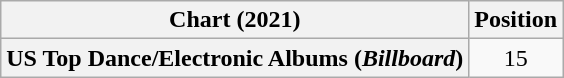<table class="wikitable plainrowheaders" style="text-align:center">
<tr>
<th scope="col">Chart (2021)</th>
<th scope="col">Position</th>
</tr>
<tr>
<th scope="row">US Top Dance/Electronic Albums (<em>Billboard</em>)</th>
<td>15</td>
</tr>
</table>
